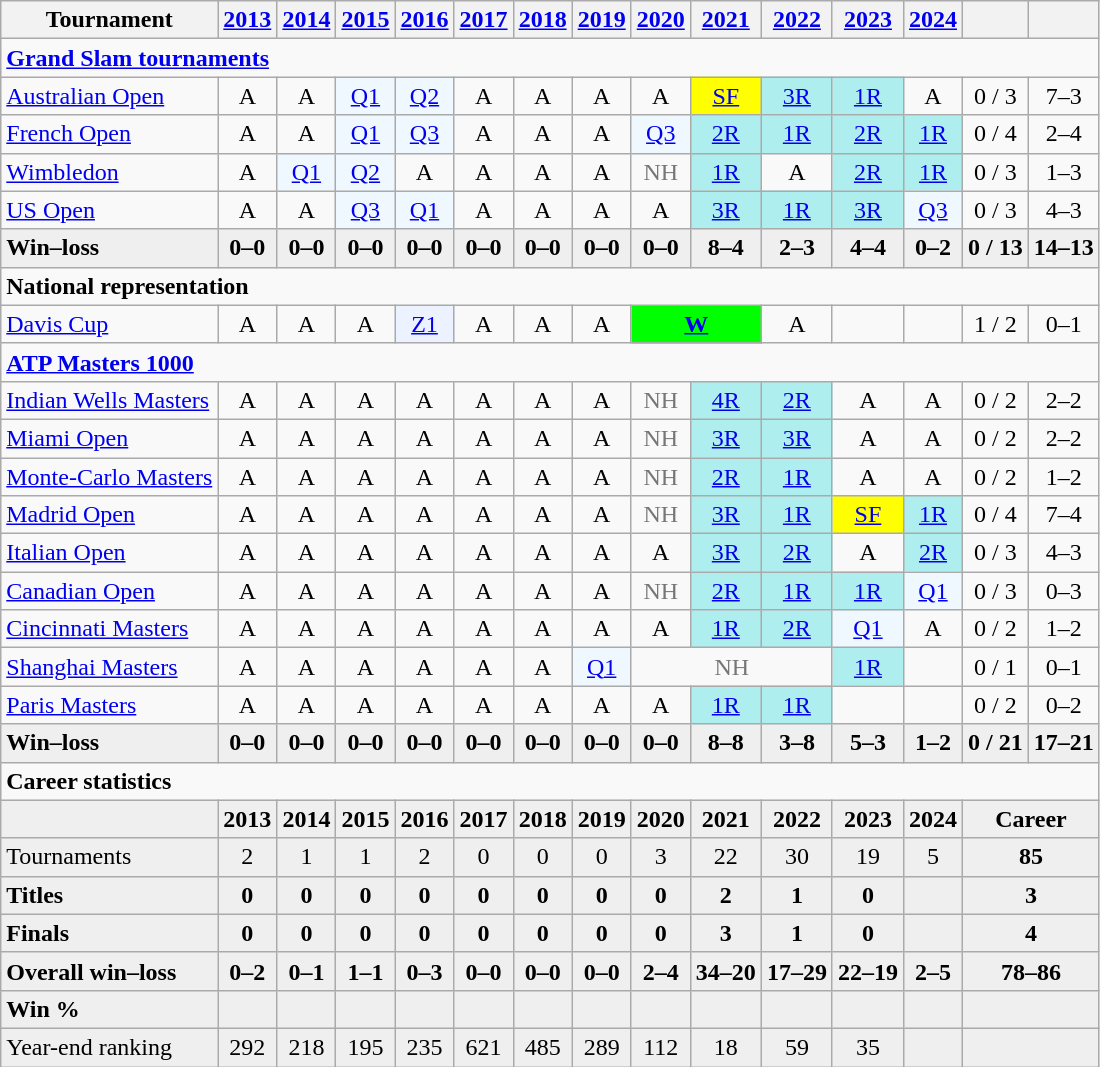<table class=wikitable style=text-align:center>
<tr>
<th>Tournament</th>
<th><a href='#'>2013</a></th>
<th><a href='#'>2014</a></th>
<th><a href='#'>2015</a></th>
<th><a href='#'>2016</a></th>
<th><a href='#'>2017</a></th>
<th><a href='#'>2018</a></th>
<th><a href='#'>2019</a></th>
<th><a href='#'>2020</a></th>
<th><a href='#'>2021</a></th>
<th><a href='#'>2022</a></th>
<th><a href='#'>2023</a></th>
<th><a href='#'>2024</a></th>
<th></th>
<th></th>
</tr>
<tr>
<td colspan="15" style="text-align:left"><a href='#'><strong>Grand Slam tournaments</strong></a></td>
</tr>
<tr>
<td align=left><a href='#'>Australian Open</a></td>
<td>A</td>
<td>A</td>
<td bgcolor=f0f8ff><a href='#'>Q1</a></td>
<td bgcolor=f0f8ff><a href='#'>Q2</a></td>
<td>A</td>
<td>A</td>
<td>A</td>
<td>A</td>
<td bgcolor=yellow><a href='#'>SF</a></td>
<td bgcolor=afeeee><a href='#'>3R</a></td>
<td bgcolor=afeeee><a href='#'>1R</a></td>
<td>A</td>
<td>0 / 3</td>
<td>7–3</td>
</tr>
<tr>
<td align=left><a href='#'>French Open</a></td>
<td>A</td>
<td>A</td>
<td bgcolor=f0f8ff><a href='#'>Q1</a></td>
<td bgcolor=f0f8ff><a href='#'>Q3</a></td>
<td>A</td>
<td>A</td>
<td>A</td>
<td bgcolor=f0f8ff><a href='#'>Q3</a></td>
<td bgcolor=afeeee><a href='#'>2R</a></td>
<td bgcolor=afeeee><a href='#'>1R</a></td>
<td bgcolor=afeeee><a href='#'>2R</a></td>
<td bgcolor=afeeee><a href='#'>1R</a></td>
<td>0 / 4</td>
<td>2–4</td>
</tr>
<tr>
<td align=left><a href='#'>Wimbledon</a></td>
<td>A</td>
<td bgcolor=f0f8ff><a href='#'>Q1</a></td>
<td bgcolor=f0f8ff><a href='#'>Q2</a></td>
<td>A</td>
<td>A</td>
<td>A</td>
<td>A</td>
<td style=color:#767676>NH</td>
<td bgcolor=afeeee><a href='#'>1R</a></td>
<td>A</td>
<td bgcolor=afeeee><a href='#'>2R</a></td>
<td bgcolor=afeeee><a href='#'>1R</a></td>
<td>0 / 3</td>
<td>1–3</td>
</tr>
<tr>
<td align=left><a href='#'>US Open</a></td>
<td>A</td>
<td>A</td>
<td bgcolor=f0f8ff><a href='#'>Q3</a></td>
<td bgcolor=f0f8ff><a href='#'>Q1</a></td>
<td>A</td>
<td>A</td>
<td>A</td>
<td>A</td>
<td bgcolor=afeeee><a href='#'>3R</a></td>
<td bgcolor=afeeee><a href='#'>1R</a></td>
<td bgcolor=afeeee><a href='#'>3R</a></td>
<td bgcolor=f0f8ff><a href='#'>Q3</a></td>
<td>0 / 3</td>
<td>4–3</td>
</tr>
<tr style=font-weight:bold;background:#efefef>
<td style=text-align:left>Win–loss</td>
<td>0–0</td>
<td>0–0</td>
<td>0–0</td>
<td>0–0</td>
<td>0–0</td>
<td>0–0</td>
<td>0–0</td>
<td>0–0</td>
<td>8–4</td>
<td>2–3</td>
<td>4–4</td>
<td>0–2</td>
<td>0 / 13</td>
<td>14–13</td>
</tr>
<tr>
<td colspan="15" style="text-align:left"><strong>National representation</strong></td>
</tr>
<tr>
<td align=left><a href='#'>Davis Cup</a></td>
<td>A</td>
<td>A</td>
<td>A</td>
<td bgcolor=ecf2ff><a href='#'>Z1</a></td>
<td>A</td>
<td>A</td>
<td>A</td>
<td colspan=2 bgcolor=lime><a href='#'><strong>W</strong></a></td>
<td>A</td>
<td></td>
<td></td>
<td>1 / 2</td>
<td>0–1</td>
</tr>
<tr>
<td colspan="15" style="text-align:left"><strong><a href='#'>ATP Masters 1000</a></strong></td>
</tr>
<tr>
<td align=left><a href='#'>Indian Wells Masters</a></td>
<td>A</td>
<td>A</td>
<td>A</td>
<td>A</td>
<td>A</td>
<td>A</td>
<td>A</td>
<td style=color:#767676>NH</td>
<td bgcolor=afeeee><a href='#'>4R</a></td>
<td bgcolor=afeeee><a href='#'>2R</a></td>
<td>A</td>
<td>A</td>
<td>0 / 2</td>
<td>2–2</td>
</tr>
<tr>
<td align=left><a href='#'>Miami Open</a></td>
<td>A</td>
<td>A</td>
<td>A</td>
<td>A</td>
<td>A</td>
<td>A</td>
<td>A</td>
<td style=color:#767676>NH</td>
<td bgcolor=afeeee><a href='#'>3R</a></td>
<td bgcolor=afeeee><a href='#'>3R</a></td>
<td>A</td>
<td>A</td>
<td>0 / 2</td>
<td>2–2</td>
</tr>
<tr>
<td align=left><a href='#'>Monte-Carlo Masters</a></td>
<td>A</td>
<td>A</td>
<td>A</td>
<td>A</td>
<td>A</td>
<td>A</td>
<td>A</td>
<td style=color:#767676>NH</td>
<td bgcolor=afeeee><a href='#'>2R</a></td>
<td bgcolor=afeeee><a href='#'>1R</a></td>
<td>A</td>
<td>A</td>
<td>0 / 2</td>
<td>1–2</td>
</tr>
<tr>
<td align=left><a href='#'>Madrid Open</a></td>
<td>A</td>
<td>A</td>
<td>A</td>
<td>A</td>
<td>A</td>
<td>A</td>
<td>A</td>
<td style=color:#767676>NH</td>
<td bgcolor=afeeee><a href='#'>3R</a></td>
<td bgcolor=afeeee><a href='#'>1R</a></td>
<td bgcolor= yellow><a href='#'>SF</a></td>
<td bgcolor=afeeee><a href='#'>1R</a></td>
<td>0 / 4</td>
<td>7–4</td>
</tr>
<tr>
<td align=left><a href='#'>Italian Open</a></td>
<td>A</td>
<td>A</td>
<td>A</td>
<td>A</td>
<td>A</td>
<td>A</td>
<td>A</td>
<td>A</td>
<td bgcolor=afeeee><a href='#'>3R</a></td>
<td bgcolor=afeeee><a href='#'>2R</a></td>
<td>A</td>
<td bgcolor=afeeee><a href='#'>2R</a></td>
<td>0 / 3</td>
<td>4–3</td>
</tr>
<tr>
<td align=left><a href='#'>Canadian Open</a></td>
<td>A</td>
<td>A</td>
<td>A</td>
<td>A</td>
<td>A</td>
<td>A</td>
<td>A</td>
<td style=color:#767676>NH</td>
<td bgcolor=afeeee><a href='#'>2R</a></td>
<td bgcolor=afeeee><a href='#'>1R</a></td>
<td bgcolor=afeeee><a href='#'>1R</a></td>
<td bgcolor=f0f8ff><a href='#'>Q1</a></td>
<td>0 / 3</td>
<td>0–3</td>
</tr>
<tr>
<td align=left><a href='#'>Cincinnati Masters</a></td>
<td>A</td>
<td>A</td>
<td>A</td>
<td>A</td>
<td>A</td>
<td>A</td>
<td>A</td>
<td>A</td>
<td bgcolor=afeeee><a href='#'>1R</a></td>
<td bgcolor=afeeee><a href='#'>2R</a></td>
<td bgcolor= f0f8ff><a href='#'>Q1</a></td>
<td>A</td>
<td>0 / 2</td>
<td>1–2</td>
</tr>
<tr>
<td align=left><a href='#'>Shanghai Masters</a></td>
<td>A</td>
<td>A</td>
<td>A</td>
<td>A</td>
<td>A</td>
<td>A</td>
<td bgcolor=f0f8ff><a href='#'>Q1</a></td>
<td colspan="3" style="color:#767676">NH</td>
<td bgcolor= afeeee><a href='#'>1R</a></td>
<td></td>
<td>0 / 1</td>
<td>0–1</td>
</tr>
<tr>
<td align=left><a href='#'>Paris Masters</a></td>
<td>A</td>
<td>A</td>
<td>A</td>
<td>A</td>
<td>A</td>
<td>A</td>
<td>A</td>
<td>A</td>
<td bgcolor=afeeee><a href='#'>1R</a></td>
<td bgcolor=afeeee><a href='#'>1R</a></td>
<td></td>
<td></td>
<td>0 / 2</td>
<td>0–2</td>
</tr>
<tr style=font-weight:bold;background:#efefef>
<td style=text-align:left>Win–loss</td>
<td>0–0</td>
<td>0–0</td>
<td>0–0</td>
<td>0–0</td>
<td>0–0</td>
<td>0–0</td>
<td>0–0</td>
<td>0–0</td>
<td>8–8</td>
<td>3–8</td>
<td>5–3</td>
<td>1–2</td>
<td>0 / 21</td>
<td>17–21</td>
</tr>
<tr>
<td colspan="15" style="text-align:left"><strong>Career statistics</strong></td>
</tr>
<tr style=font-weight:bold;background:#efefef>
<td></td>
<td>2013</td>
<td>2014</td>
<td>2015</td>
<td>2016</td>
<td>2017</td>
<td>2018</td>
<td>2019</td>
<td>2020</td>
<td>2021</td>
<td>2022</td>
<td>2023</td>
<td>2024</td>
<td colspan="2">Career</td>
</tr>
<tr style=background:#efefef>
<td align=left>Tournaments</td>
<td>2</td>
<td>1</td>
<td>1</td>
<td>2</td>
<td>0</td>
<td>0</td>
<td>0</td>
<td>3</td>
<td>22</td>
<td>30</td>
<td>19</td>
<td>5</td>
<td colspan="2"><strong>85</strong></td>
</tr>
<tr style=font-weight:bold;background:#efefef>
<td align=left>Titles</td>
<td>0</td>
<td>0</td>
<td>0</td>
<td>0</td>
<td>0</td>
<td>0</td>
<td>0</td>
<td>0</td>
<td>2</td>
<td>1</td>
<td>0</td>
<td></td>
<td colspan="2">3</td>
</tr>
<tr style=font-weight:bold;background:#efefef>
<td align=left>Finals</td>
<td>0</td>
<td>0</td>
<td>0</td>
<td>0</td>
<td>0</td>
<td>0</td>
<td>0</td>
<td>0</td>
<td>3</td>
<td>1</td>
<td>0</td>
<td></td>
<td colspan="2">4</td>
</tr>
<tr style=font-weight:bold;background:#efefef>
<td style=text-align:left>Overall win–loss</td>
<td>0–2</td>
<td>0–1</td>
<td>1–1</td>
<td>0–3</td>
<td>0–0</td>
<td>0–0</td>
<td>0–0</td>
<td>2–4</td>
<td>34–20</td>
<td>17–29</td>
<td>22–19</td>
<td>2–5</td>
<td colspan="2">78–86</td>
</tr>
<tr style=font-weight:bold;background:#efefef>
<td style=text-align:left>Win %</td>
<td></td>
<td></td>
<td></td>
<td></td>
<td></td>
<td></td>
<td></td>
<td></td>
<td></td>
<td></td>
<td></td>
<td></td>
<td colspan="2"></td>
</tr>
<tr style=background:#efefef>
<td align=left>Year-end ranking</td>
<td>292</td>
<td>218</td>
<td>195</td>
<td>235</td>
<td>621</td>
<td>485</td>
<td>289</td>
<td>112</td>
<td>18</td>
<td>59</td>
<td>35</td>
<td></td>
<td colspan="2"></td>
</tr>
</table>
